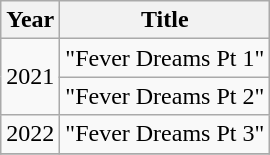<table class="wikitable plainrowheaders">
<tr>
<th scope="col">Year</th>
<th scope="col">Title</th>
</tr>
<tr style="text-align:center;">
<td rowspan="2">2021</td>
<td align=left>"Fever Dreams Pt 1"</td>
</tr>
<tr align="center">
<td align=left>"Fever Dreams Pt 2"</td>
</tr>
<tr style="text-align:center;">
<td rowspan="1">2022</td>
<td align=left>"Fever Dreams Pt 3"</td>
</tr>
<tr style="text-align:center;">
</tr>
</table>
